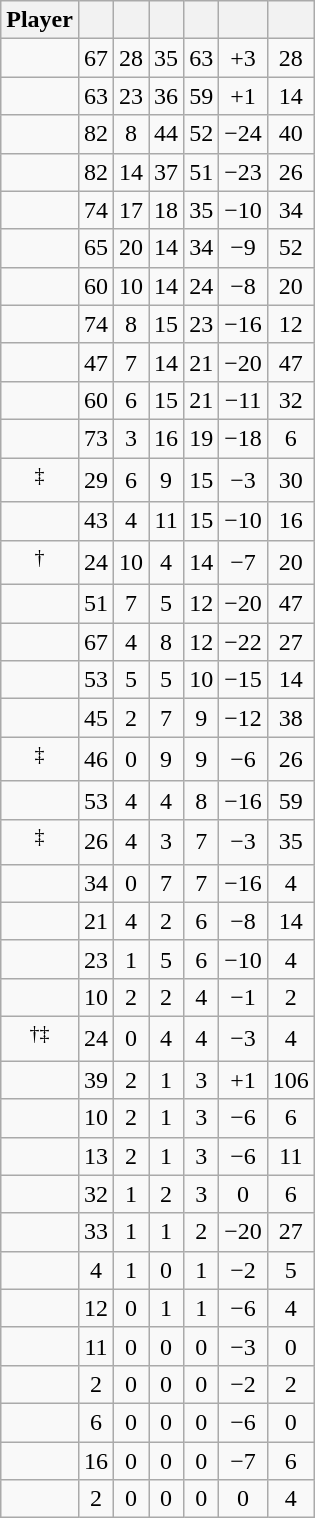<table class="wikitable sortable" style="text-align:center;">
<tr>
<th>Player</th>
<th></th>
<th></th>
<th></th>
<th></th>
<th data-sort-type="number"></th>
<th></th>
</tr>
<tr>
<td></td>
<td>67</td>
<td>28</td>
<td>35</td>
<td>63</td>
<td>+3</td>
<td>28</td>
</tr>
<tr>
<td></td>
<td>63</td>
<td>23</td>
<td>36</td>
<td>59</td>
<td>+1</td>
<td>14</td>
</tr>
<tr>
<td></td>
<td>82</td>
<td>8</td>
<td>44</td>
<td>52</td>
<td>−24</td>
<td>40</td>
</tr>
<tr>
<td></td>
<td>82</td>
<td>14</td>
<td>37</td>
<td>51</td>
<td>−23</td>
<td>26</td>
</tr>
<tr>
<td></td>
<td>74</td>
<td>17</td>
<td>18</td>
<td>35</td>
<td>−10</td>
<td>34</td>
</tr>
<tr>
<td></td>
<td>65</td>
<td>20</td>
<td>14</td>
<td>34</td>
<td>−9</td>
<td>52</td>
</tr>
<tr>
<td></td>
<td>60</td>
<td>10</td>
<td>14</td>
<td>24</td>
<td>−8</td>
<td>20</td>
</tr>
<tr>
<td></td>
<td>74</td>
<td>8</td>
<td>15</td>
<td>23</td>
<td>−16</td>
<td>12</td>
</tr>
<tr>
<td></td>
<td>47</td>
<td>7</td>
<td>14</td>
<td>21</td>
<td>−20</td>
<td>47</td>
</tr>
<tr>
<td></td>
<td>60</td>
<td>6</td>
<td>15</td>
<td>21</td>
<td>−11</td>
<td>32</td>
</tr>
<tr>
<td></td>
<td>73</td>
<td>3</td>
<td>16</td>
<td>19</td>
<td>−18</td>
<td>6</td>
</tr>
<tr>
<td><sup>‡</sup></td>
<td>29</td>
<td>6</td>
<td>9</td>
<td>15</td>
<td>−3</td>
<td>30</td>
</tr>
<tr>
<td></td>
<td>43</td>
<td>4</td>
<td>11</td>
<td>15</td>
<td>−10</td>
<td>16</td>
</tr>
<tr>
<td><sup>†</sup></td>
<td>24</td>
<td>10</td>
<td>4</td>
<td>14</td>
<td>−7</td>
<td>20</td>
</tr>
<tr>
<td></td>
<td>51</td>
<td>7</td>
<td>5</td>
<td>12</td>
<td>−20</td>
<td>47</td>
</tr>
<tr>
<td></td>
<td>67</td>
<td>4</td>
<td>8</td>
<td>12</td>
<td>−22</td>
<td>27</td>
</tr>
<tr>
<td></td>
<td>53</td>
<td>5</td>
<td>5</td>
<td>10</td>
<td>−15</td>
<td>14</td>
</tr>
<tr>
<td></td>
<td>45</td>
<td>2</td>
<td>7</td>
<td>9</td>
<td>−12</td>
<td>38</td>
</tr>
<tr>
<td><sup>‡</sup></td>
<td>46</td>
<td>0</td>
<td>9</td>
<td>9</td>
<td>−6</td>
<td>26</td>
</tr>
<tr>
<td></td>
<td>53</td>
<td>4</td>
<td>4</td>
<td>8</td>
<td>−16</td>
<td>59</td>
</tr>
<tr>
<td><sup>‡</sup></td>
<td>26</td>
<td>4</td>
<td>3</td>
<td>7</td>
<td>−3</td>
<td>35</td>
</tr>
<tr>
<td></td>
<td>34</td>
<td>0</td>
<td>7</td>
<td>7</td>
<td>−16</td>
<td>4</td>
</tr>
<tr>
<td></td>
<td>21</td>
<td>4</td>
<td>2</td>
<td>6</td>
<td>−8</td>
<td>14</td>
</tr>
<tr>
<td></td>
<td>23</td>
<td>1</td>
<td>5</td>
<td>6</td>
<td>−10</td>
<td>4</td>
</tr>
<tr>
<td></td>
<td>10</td>
<td>2</td>
<td>2</td>
<td>4</td>
<td>−1</td>
<td>2</td>
</tr>
<tr>
<td><sup>†‡</sup></td>
<td>24</td>
<td>0</td>
<td>4</td>
<td>4</td>
<td>−3</td>
<td>4</td>
</tr>
<tr>
<td></td>
<td>39</td>
<td>2</td>
<td>1</td>
<td>3</td>
<td>+1</td>
<td>106</td>
</tr>
<tr>
<td></td>
<td>10</td>
<td>2</td>
<td>1</td>
<td>3</td>
<td>−6</td>
<td>6</td>
</tr>
<tr>
<td></td>
<td>13</td>
<td>2</td>
<td>1</td>
<td>3</td>
<td>−6</td>
<td>11</td>
</tr>
<tr>
<td></td>
<td>32</td>
<td>1</td>
<td>2</td>
<td>3</td>
<td>0</td>
<td>6</td>
</tr>
<tr>
<td></td>
<td>33</td>
<td>1</td>
<td>1</td>
<td>2</td>
<td>−20</td>
<td>27</td>
</tr>
<tr>
<td></td>
<td>4</td>
<td>1</td>
<td>0</td>
<td>1</td>
<td>−2</td>
<td>5</td>
</tr>
<tr>
<td></td>
<td>12</td>
<td>0</td>
<td>1</td>
<td>1</td>
<td>−6</td>
<td>4</td>
</tr>
<tr>
<td></td>
<td>11</td>
<td>0</td>
<td>0</td>
<td>0</td>
<td>−3</td>
<td>0</td>
</tr>
<tr>
<td></td>
<td>2</td>
<td>0</td>
<td>0</td>
<td>0</td>
<td>−2</td>
<td>2</td>
</tr>
<tr>
<td></td>
<td>6</td>
<td>0</td>
<td>0</td>
<td>0</td>
<td>−6</td>
<td>0</td>
</tr>
<tr>
<td></td>
<td>16</td>
<td>0</td>
<td>0</td>
<td>0</td>
<td>−7</td>
<td>6</td>
</tr>
<tr>
<td></td>
<td>2</td>
<td>0</td>
<td>0</td>
<td>0</td>
<td>0</td>
<td>4</td>
</tr>
</table>
